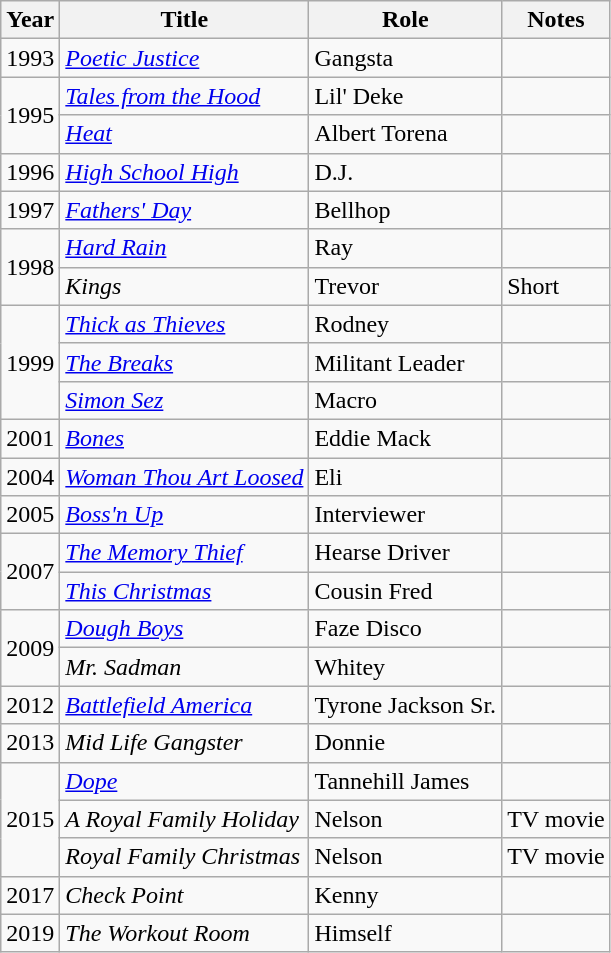<table class="wikitable sortable">
<tr>
<th>Year</th>
<th>Title</th>
<th>Role</th>
<th class="unsortable">Notes</th>
</tr>
<tr>
<td>1993</td>
<td><em><a href='#'>Poetic Justice</a></em></td>
<td>Gangsta</td>
<td></td>
</tr>
<tr>
<td rowspan="2">1995</td>
<td><em><a href='#'>Tales from the Hood</a></em></td>
<td>Lil' Deke</td>
<td></td>
</tr>
<tr>
<td><em><a href='#'>Heat</a></em></td>
<td>Albert Torena</td>
<td></td>
</tr>
<tr>
<td>1996</td>
<td><em><a href='#'>High School High</a></em></td>
<td>D.J.</td>
<td></td>
</tr>
<tr>
<td>1997</td>
<td><em><a href='#'>Fathers' Day</a></em></td>
<td>Bellhop</td>
<td></td>
</tr>
<tr>
<td rowspan="2">1998</td>
<td><em><a href='#'>Hard Rain</a></em></td>
<td>Ray</td>
<td></td>
</tr>
<tr>
<td><em>Kings</em></td>
<td>Trevor</td>
<td>Short</td>
</tr>
<tr>
<td rowspan="3">1999</td>
<td><em><a href='#'>Thick as Thieves</a></em></td>
<td>Rodney</td>
<td></td>
</tr>
<tr>
<td><em><a href='#'>The Breaks</a></em></td>
<td>Militant Leader</td>
<td></td>
</tr>
<tr>
<td><em><a href='#'>Simon Sez</a></em></td>
<td>Macro</td>
<td></td>
</tr>
<tr>
<td>2001</td>
<td><em><a href='#'>Bones</a></em></td>
<td>Eddie Mack</td>
<td></td>
</tr>
<tr>
<td>2004</td>
<td><em><a href='#'>Woman Thou Art Loosed</a></em></td>
<td>Eli</td>
<td></td>
</tr>
<tr>
<td>2005</td>
<td><em><a href='#'>Boss'n Up</a></em></td>
<td>Interviewer</td>
<td></td>
</tr>
<tr>
<td rowspan="2">2007</td>
<td><em><a href='#'>The Memory Thief</a></em></td>
<td>Hearse Driver</td>
<td></td>
</tr>
<tr>
<td><em><a href='#'>This Christmas</a></em></td>
<td>Cousin Fred</td>
<td></td>
</tr>
<tr>
<td rowspan="2">2009</td>
<td><em><a href='#'>Dough Boys</a></em></td>
<td>Faze Disco</td>
<td></td>
</tr>
<tr>
<td><em>Mr. Sadman</em></td>
<td>Whitey</td>
<td></td>
</tr>
<tr>
<td>2012</td>
<td><em><a href='#'>Battlefield America</a></em></td>
<td>Tyrone Jackson Sr.</td>
<td></td>
</tr>
<tr>
<td>2013</td>
<td><em>Mid Life Gangster</em></td>
<td>Donnie</td>
<td></td>
</tr>
<tr>
<td rowspan="3">2015</td>
<td><em><a href='#'>Dope</a></em></td>
<td>Tannehill James</td>
<td></td>
</tr>
<tr>
<td><em>A Royal Family Holiday</em></td>
<td>Nelson</td>
<td>TV movie</td>
</tr>
<tr>
<td><em>Royal Family Christmas</em></td>
<td>Nelson</td>
<td>TV movie</td>
</tr>
<tr>
<td>2017</td>
<td><em>Check Point</em></td>
<td>Kenny</td>
<td></td>
</tr>
<tr>
<td>2019</td>
<td><em>The Workout Room</em></td>
<td>Himself</td>
<td></td>
</tr>
</table>
